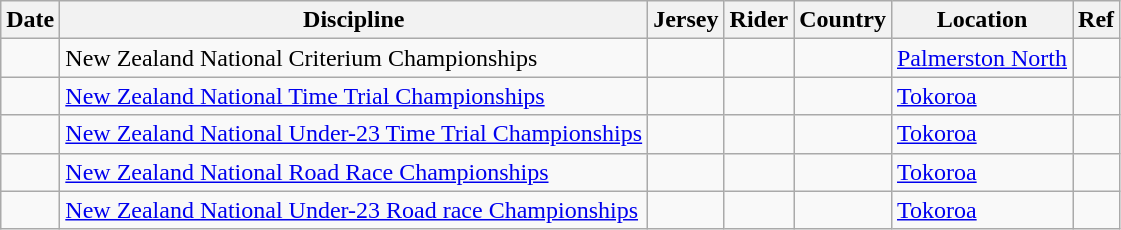<table class="wikitable">
<tr>
<th>Date</th>
<th>Discipline</th>
<th>Jersey</th>
<th>Rider</th>
<th>Country</th>
<th>Location</th>
<th>Ref</th>
</tr>
<tr>
<td></td>
<td>New Zealand National Criterium Championships</td>
<td align="center"></td>
<td></td>
<td></td>
<td><a href='#'>Palmerston North</a></td>
<td align="center"></td>
</tr>
<tr>
<td></td>
<td><a href='#'>New Zealand National Time Trial Championships</a></td>
<td align="center"></td>
<td></td>
<td></td>
<td><a href='#'>Tokoroa</a></td>
<td align="center"></td>
</tr>
<tr>
<td></td>
<td><a href='#'>New Zealand National Under-23 Time Trial Championships</a></td>
<td align="center"></td>
<td></td>
<td></td>
<td><a href='#'>Tokoroa</a></td>
<td align="center"></td>
</tr>
<tr>
<td></td>
<td><a href='#'>New Zealand National Road Race Championships</a></td>
<td align="center"></td>
<td></td>
<td></td>
<td><a href='#'>Tokoroa</a></td>
<td align="center"></td>
</tr>
<tr>
<td></td>
<td><a href='#'>New Zealand National Under-23 Road race Championships</a></td>
<td align="center"></td>
<td></td>
<td></td>
<td><a href='#'>Tokoroa</a></td>
<td align="center"></td>
</tr>
</table>
